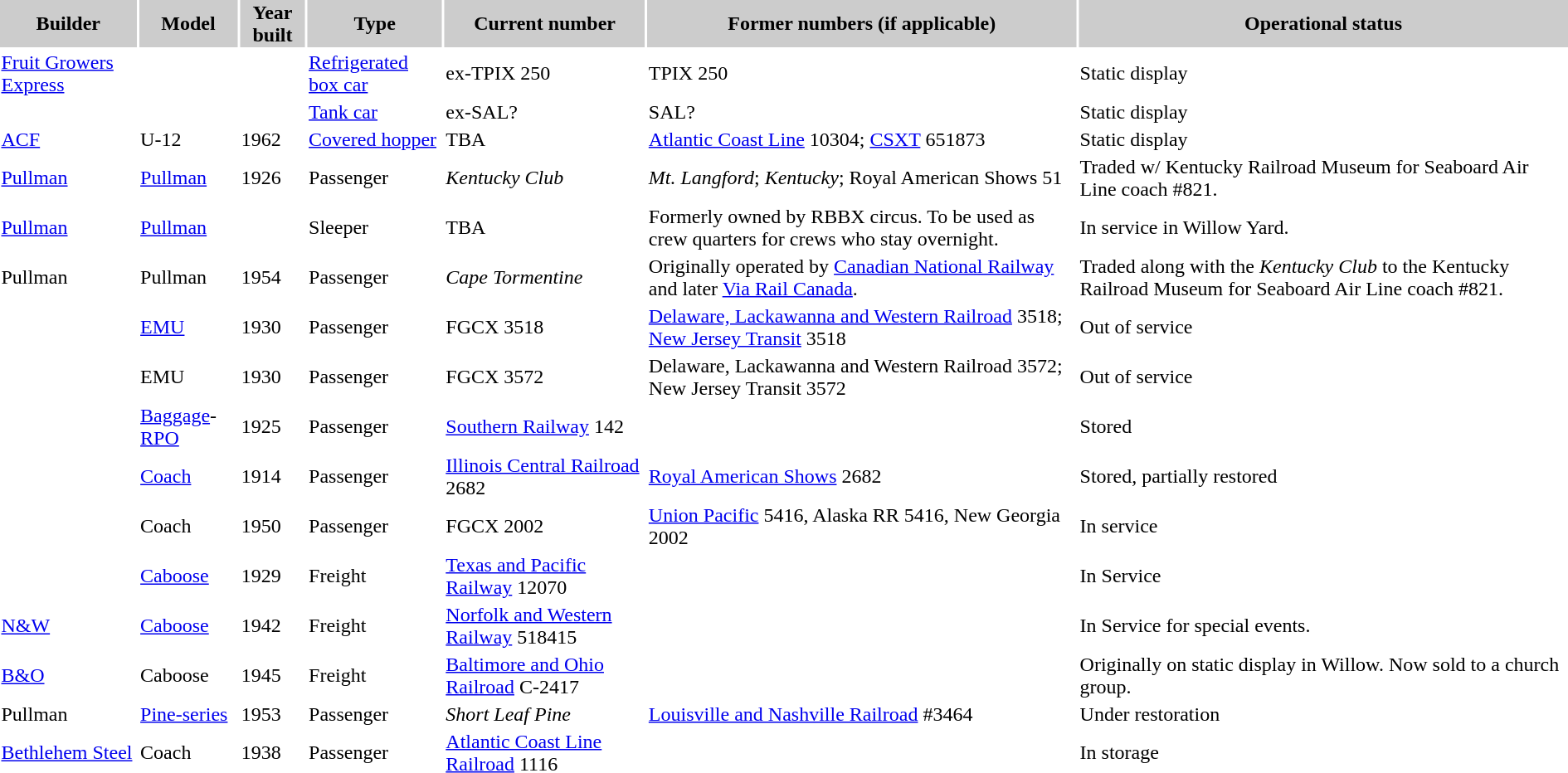<table class="toccolours">
<tr>
<th bgcolor=#CCCCCC>Builder</th>
<th bgcolor=#CCCCCC>Model</th>
<th bgcolor=#CCCCCC>Year built</th>
<th bgcolor=#CCCCCC>Type</th>
<th bgcolor=#CCCCCC>Current number</th>
<th bgcolor=#CCCCCC>Former numbers (if applicable)</th>
<th bgcolor=#CCCCCC>Operational status</th>
</tr>
<tr>
<td><a href='#'>Fruit Growers Express</a></td>
<td></td>
<td></td>
<td><a href='#'>Refrigerated box car</a></td>
<td>ex-TPIX 250</td>
<td>TPIX 250</td>
<td>Static display</td>
</tr>
<tr>
<td></td>
<td></td>
<td></td>
<td><a href='#'>Tank car</a></td>
<td>ex-SAL?</td>
<td>SAL?</td>
<td>Static display</td>
</tr>
<tr>
<td><a href='#'>ACF</a></td>
<td>U-12</td>
<td>1962</td>
<td><a href='#'>Covered hopper</a></td>
<td>TBA</td>
<td><a href='#'>Atlantic Coast Line</a> 10304; <a href='#'>CSXT</a> 651873</td>
<td>Static display</td>
</tr>
<tr>
<td><a href='#'>Pullman</a></td>
<td><a href='#'>Pullman</a></td>
<td>1926</td>
<td>Passenger</td>
<td><em>Kentucky Club</em></td>
<td><em>Mt. Langford</em>; <em>Kentucky</em>; Royal American Shows 51</td>
<td>Traded w/ Kentucky Railroad Museum for Seaboard Air Line coach #821.</td>
</tr>
<tr>
<td><a href='#'>Pullman</a></td>
<td><a href='#'>Pullman</a></td>
<td></td>
<td>Sleeper</td>
<td>TBA</td>
<td>Formerly owned by RBBX circus.  To be used as crew quarters for crews who stay overnight.</td>
<td>In service in Willow Yard.</td>
</tr>
<tr>
<td>Pullman</td>
<td>Pullman</td>
<td>1954</td>
<td>Passenger</td>
<td><em>Cape Tormentine</em></td>
<td>Originally operated by <a href='#'>Canadian National Railway</a> and later <a href='#'>Via Rail Canada</a>.</td>
<td>Traded along with the <em>Kentucky Club</em> to the Kentucky Railroad Museum for Seaboard Air Line coach #821.</td>
</tr>
<tr>
<td></td>
<td><a href='#'>EMU</a></td>
<td>1930</td>
<td>Passenger</td>
<td>FGCX 3518</td>
<td><a href='#'>Delaware, Lackawanna and Western Railroad</a> 3518; <a href='#'>New Jersey Transit</a> 3518</td>
<td>Out of service</td>
</tr>
<tr>
<td></td>
<td>EMU</td>
<td>1930</td>
<td>Passenger</td>
<td>FGCX 3572</td>
<td>Delaware, Lackawanna and Western Railroad 3572; New Jersey Transit 3572</td>
<td>Out of service</td>
</tr>
<tr>
<td></td>
<td><a href='#'>Baggage</a>-<a href='#'>RPO</a></td>
<td>1925</td>
<td>Passenger</td>
<td><a href='#'>Southern Railway</a> 142</td>
<td></td>
<td>Stored</td>
</tr>
<tr>
<td></td>
<td><a href='#'>Coach</a></td>
<td>1914</td>
<td>Passenger</td>
<td><a href='#'>Illinois Central Railroad</a> 2682</td>
<td><a href='#'>Royal American Shows</a> 2682</td>
<td>Stored, partially restored</td>
</tr>
<tr>
<td></td>
<td>Coach</td>
<td>1950</td>
<td>Passenger</td>
<td>FGCX 2002</td>
<td><a href='#'>Union Pacific</a> 5416, Alaska RR 5416, New Georgia 2002</td>
<td>In service</td>
</tr>
<tr>
<td></td>
<td><a href='#'>Caboose</a></td>
<td>1929</td>
<td>Freight</td>
<td><a href='#'>Texas and Pacific Railway</a> 12070</td>
<td></td>
<td>In Service</td>
</tr>
<tr>
<td><a href='#'>N&W</a></td>
<td><a href='#'>Caboose</a></td>
<td>1942</td>
<td>Freight</td>
<td><a href='#'>Norfolk and Western Railway</a> 518415</td>
<td></td>
<td>In Service for special events.</td>
</tr>
<tr>
<td><a href='#'>B&O</a></td>
<td>Caboose</td>
<td>1945</td>
<td>Freight</td>
<td><a href='#'>Baltimore and Ohio Railroad</a> C-2417</td>
<td></td>
<td>Originally on static display in Willow. Now sold to a church group.</td>
</tr>
<tr>
<td>Pullman</td>
<td><a href='#'>Pine-series</a></td>
<td>1953</td>
<td>Passenger</td>
<td><em>Short Leaf Pine</em></td>
<td><a href='#'>Louisville and Nashville Railroad</a> #3464</td>
<td>Under restoration</td>
</tr>
<tr>
<td><a href='#'>Bethlehem Steel</a></td>
<td>Coach</td>
<td>1938</td>
<td>Passenger</td>
<td><a href='#'>Atlantic Coast Line Railroad</a> 1116</td>
<td></td>
<td>In storage</td>
</tr>
</table>
